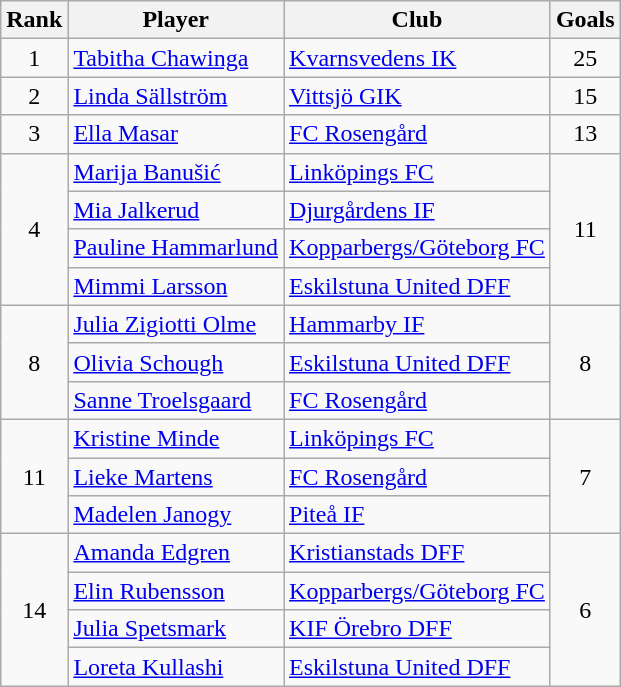<table class="wikitable sortable" style="text-align:center">
<tr>
<th>Rank</th>
<th>Player</th>
<th>Club</th>
<th>Goals</th>
</tr>
<tr>
<td>1</td>
<td align="left"> <a href='#'>Tabitha Chawinga</a></td>
<td align="left"><a href='#'>Kvarnsvedens IK</a></td>
<td>25</td>
</tr>
<tr>
<td>2</td>
<td align="left"> <a href='#'>Linda Sällström</a></td>
<td align="left"><a href='#'>Vittsjö GIK</a></td>
<td>15</td>
</tr>
<tr>
<td>3</td>
<td align="left"> <a href='#'>Ella Masar</a></td>
<td align="left"><a href='#'>FC Rosengård</a></td>
<td>13</td>
</tr>
<tr>
<td rowspan=4>4</td>
<td align="left"> <a href='#'>Marija Banušić</a></td>
<td align="left"><a href='#'>Linköpings FC</a></td>
<td rowspan=4>11</td>
</tr>
<tr>
<td align="left"> <a href='#'>Mia Jalkerud</a></td>
<td align="left"><a href='#'>Djurgårdens IF</a></td>
</tr>
<tr>
<td align="left"> <a href='#'>Pauline Hammarlund</a></td>
<td align="left"><a href='#'>Kopparbergs/Göteborg FC</a></td>
</tr>
<tr>
<td align="left"> <a href='#'>Mimmi Larsson</a></td>
<td align="left"><a href='#'>Eskilstuna United DFF</a></td>
</tr>
<tr>
<td rowspan=3>8</td>
<td align="left"> <a href='#'>Julia Zigiotti Olme</a></td>
<td align="left"><a href='#'>Hammarby IF</a></td>
<td rowspan=3>8</td>
</tr>
<tr>
<td align="left"> <a href='#'>Olivia Schough</a></td>
<td align="left"><a href='#'>Eskilstuna United DFF</a></td>
</tr>
<tr>
<td align="left"> <a href='#'>Sanne Troelsgaard</a></td>
<td align="left"><a href='#'>FC Rosengård</a></td>
</tr>
<tr>
<td rowspan=3>11</td>
<td align="left"> <a href='#'>Kristine Minde</a></td>
<td align="left"><a href='#'>Linköpings FC</a></td>
<td rowspan=3>7</td>
</tr>
<tr>
<td align="left"> <a href='#'>Lieke Martens</a></td>
<td align="left"><a href='#'>FC Rosengård</a></td>
</tr>
<tr>
<td align="left"> <a href='#'>Madelen Janogy</a></td>
<td align="left"><a href='#'>Piteå IF</a></td>
</tr>
<tr>
<td rowspan=4>14</td>
<td align="left"> <a href='#'>Amanda Edgren</a></td>
<td align="left"><a href='#'>Kristianstads DFF</a></td>
<td rowspan=4>6</td>
</tr>
<tr>
<td align="left"> <a href='#'>Elin Rubensson</a></td>
<td align="left"><a href='#'>Kopparbergs/Göteborg FC</a></td>
</tr>
<tr>
<td align="left"> <a href='#'>Julia Spetsmark</a></td>
<td align="left"><a href='#'>KIF Örebro DFF</a></td>
</tr>
<tr>
<td align="left"> <a href='#'>Loreta Kullashi</a></td>
<td align="left"><a href='#'>Eskilstuna United DFF</a></td>
</tr>
</table>
